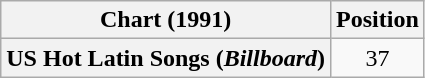<table class="wikitable plainrowheaders " style="text-align:center;">
<tr>
<th scope="col">Chart (1991)</th>
<th scope="col">Position</th>
</tr>
<tr>
<th scope="row">US Hot Latin Songs (<em>Billboard</em>)</th>
<td>37</td>
</tr>
</table>
